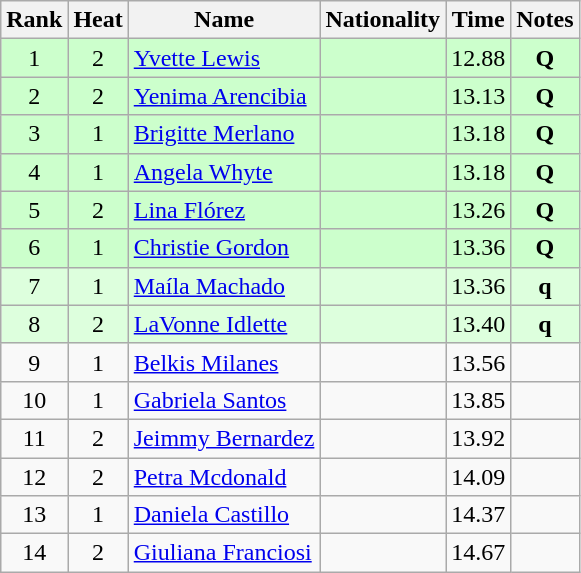<table class="wikitable sortable" style="text-align:center">
<tr>
<th>Rank</th>
<th>Heat</th>
<th>Name</th>
<th>Nationality</th>
<th>Time</th>
<th>Notes</th>
</tr>
<tr bgcolor=ccffcc>
<td>1</td>
<td>2</td>
<td align=left><a href='#'>Yvette Lewis</a></td>
<td align=left></td>
<td>12.88</td>
<td><strong>Q</strong></td>
</tr>
<tr bgcolor=ccffcc>
<td>2</td>
<td>2</td>
<td align=left><a href='#'>Yenima Arencibia</a></td>
<td align=left></td>
<td>13.13</td>
<td><strong>Q</strong></td>
</tr>
<tr bgcolor=ccffcc>
<td>3</td>
<td>1</td>
<td align=left><a href='#'>Brigitte Merlano</a></td>
<td align=left></td>
<td>13.18</td>
<td><strong>Q</strong></td>
</tr>
<tr bgcolor=ccffcc>
<td>4</td>
<td>1</td>
<td align=left><a href='#'>Angela Whyte</a></td>
<td align=left></td>
<td>13.18</td>
<td><strong>Q</strong></td>
</tr>
<tr bgcolor=ccffcc>
<td>5</td>
<td>2</td>
<td align=left><a href='#'>Lina Flórez</a></td>
<td align=left></td>
<td>13.26</td>
<td><strong>Q</strong></td>
</tr>
<tr bgcolor=ccffcc>
<td>6</td>
<td>1</td>
<td align=left><a href='#'>Christie Gordon</a></td>
<td align=left></td>
<td>13.36</td>
<td><strong>Q</strong></td>
</tr>
<tr bgcolor=ddffdd>
<td>7</td>
<td>1</td>
<td align=left><a href='#'>Maíla Machado</a></td>
<td align=left></td>
<td>13.36</td>
<td><strong>q</strong></td>
</tr>
<tr bgcolor=ddffdd>
<td>8</td>
<td>2</td>
<td align=left><a href='#'>LaVonne Idlette</a></td>
<td align=left></td>
<td>13.40</td>
<td><strong>q</strong></td>
</tr>
<tr>
<td>9</td>
<td>1</td>
<td align=left><a href='#'>Belkis Milanes</a></td>
<td align=left></td>
<td>13.56</td>
<td></td>
</tr>
<tr>
<td>10</td>
<td>1</td>
<td align=left><a href='#'>Gabriela Santos</a></td>
<td align=left></td>
<td>13.85</td>
<td></td>
</tr>
<tr>
<td>11</td>
<td>2</td>
<td align=left><a href='#'>Jeimmy Bernardez</a></td>
<td align=left></td>
<td>13.92</td>
<td></td>
</tr>
<tr>
<td>12</td>
<td>2</td>
<td align=left><a href='#'>Petra Mcdonald</a></td>
<td align=left></td>
<td>14.09</td>
<td></td>
</tr>
<tr>
<td>13</td>
<td>1</td>
<td align=left><a href='#'>Daniela Castillo</a></td>
<td align=left></td>
<td>14.37</td>
<td></td>
</tr>
<tr>
<td>14</td>
<td>2</td>
<td align=left><a href='#'>Giuliana Franciosi</a></td>
<td align=left></td>
<td>14.67</td>
<td></td>
</tr>
</table>
